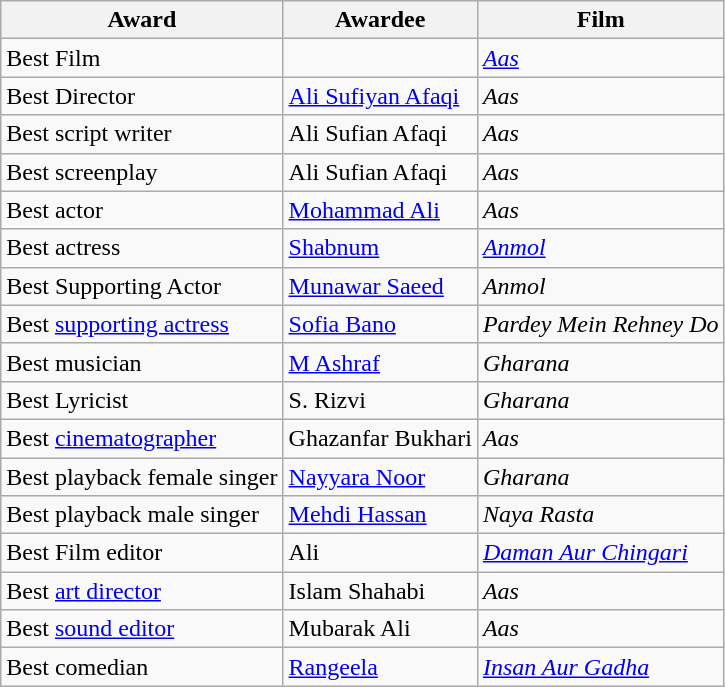<table class="wikitable">
<tr>
<th>Award</th>
<th>Awardee</th>
<th>Film</th>
</tr>
<tr>
<td>Best Film</td>
<td></td>
<td><em><a href='#'>Aas</a></em></td>
</tr>
<tr>
<td>Best Director</td>
<td><a href='#'>Ali Sufiyan Afaqi</a></td>
<td><em>Aas</em></td>
</tr>
<tr>
<td>Best script writer</td>
<td>Ali Sufian Afaqi</td>
<td><em>Aas</em></td>
</tr>
<tr>
<td>Best screenplay</td>
<td>Ali Sufian Afaqi</td>
<td><em>Aas</em></td>
</tr>
<tr>
<td>Best actor</td>
<td><a href='#'>Mohammad Ali</a></td>
<td><em>Aas</em></td>
</tr>
<tr>
<td>Best actress</td>
<td><a href='#'>Shabnum</a></td>
<td><em><a href='#'>Anmol</a></em></td>
</tr>
<tr>
<td>Best Supporting Actor</td>
<td><a href='#'>Munawar Saeed</a></td>
<td><em>Anmol</em></td>
</tr>
<tr>
<td>Best <a href='#'>supporting actress</a></td>
<td><a href='#'>Sofia Bano</a></td>
<td><em>Pardey Mein Rehney Do</em></td>
</tr>
<tr>
<td>Best musician</td>
<td><a href='#'>M Ashraf</a></td>
<td><em>Gharana</em></td>
</tr>
<tr>
<td>Best Lyricist</td>
<td>S. Rizvi</td>
<td><em>Gharana</em></td>
</tr>
<tr>
<td>Best <a href='#'>cinematographer</a></td>
<td>Ghazanfar Bukhari</td>
<td><em>Aas</em></td>
</tr>
<tr>
<td>Best playback female singer</td>
<td><a href='#'>Nayyara Noor</a></td>
<td><em>Gharana</em></td>
</tr>
<tr>
<td>Best playback male singer</td>
<td><a href='#'>Mehdi Hassan</a></td>
<td><em>Naya Rasta</em></td>
</tr>
<tr>
<td>Best Film editor</td>
<td>Ali</td>
<td><em><a href='#'>Daman Aur Chingari</a></em></td>
</tr>
<tr>
<td>Best <a href='#'>art director</a></td>
<td>Islam Shahabi</td>
<td><em>Aas</em></td>
</tr>
<tr>
<td>Best <a href='#'>sound editor</a></td>
<td>Mubarak Ali</td>
<td><em>Aas</em></td>
</tr>
<tr>
<td>Best comedian</td>
<td><a href='#'>Rangeela</a></td>
<td><em><a href='#'>Insan Aur Gadha</a></em></td>
</tr>
</table>
